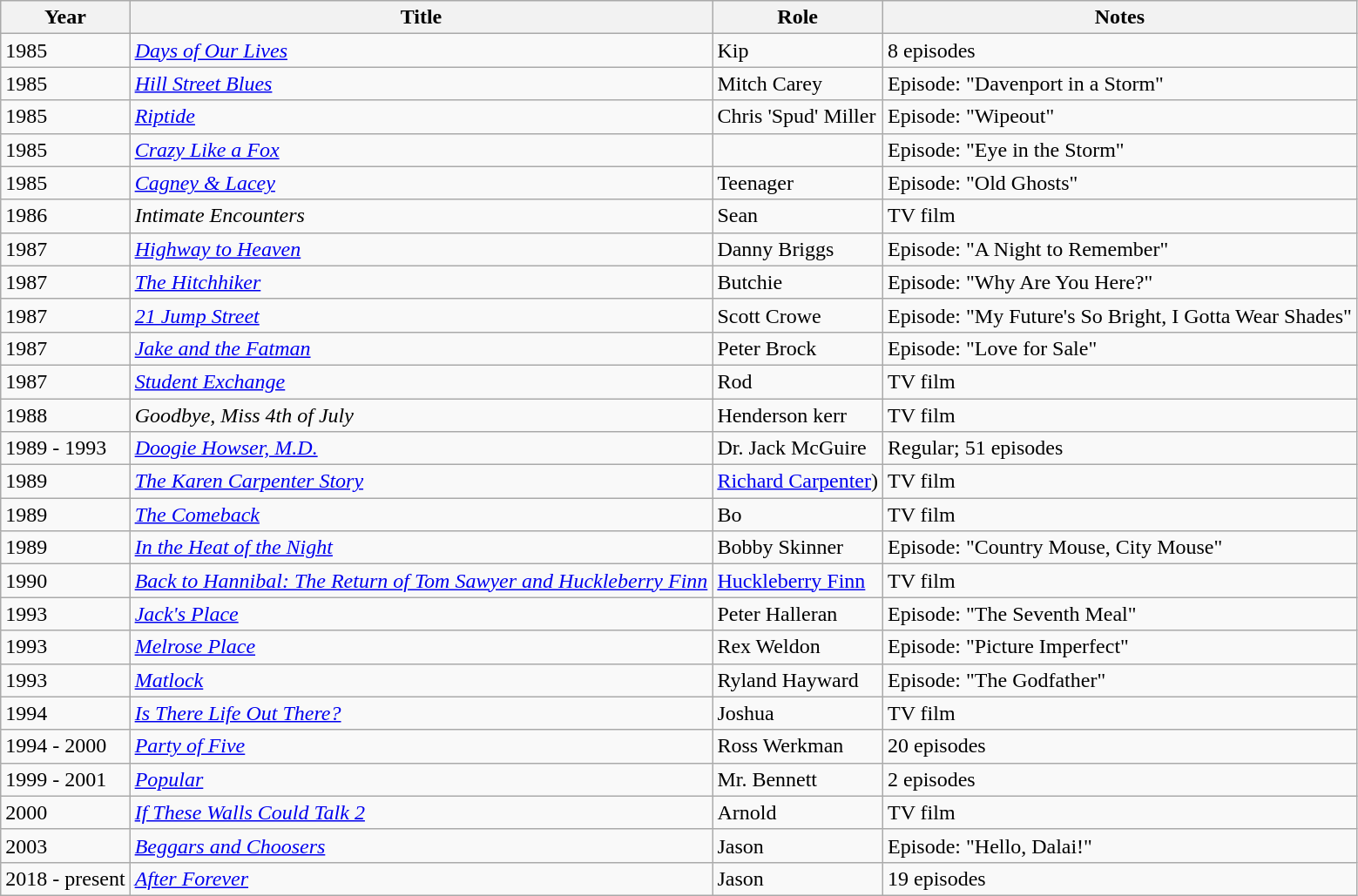<table class="wikitable sortable">
<tr>
<th>Year</th>
<th>Title</th>
<th>Role</th>
<th class="unsortable">Notes</th>
</tr>
<tr>
<td>1985</td>
<td><em><a href='#'>Days of Our Lives</a></em></td>
<td>Kip</td>
<td>8 episodes</td>
</tr>
<tr>
<td>1985</td>
<td><em><a href='#'>Hill Street Blues</a></em></td>
<td>Mitch Carey</td>
<td>Episode: "Davenport in a Storm"</td>
</tr>
<tr>
<td>1985</td>
<td><em><a href='#'>Riptide</a></em></td>
<td>Chris 'Spud' Miller</td>
<td>Episode: "Wipeout"</td>
</tr>
<tr>
<td>1985</td>
<td><em><a href='#'>Crazy Like a Fox</a></em></td>
<td></td>
<td>Episode: "Eye in the Storm"</td>
</tr>
<tr>
<td>1985</td>
<td><em><a href='#'>Cagney & Lacey</a></em></td>
<td>Teenager</td>
<td>Episode: "Old Ghosts"</td>
</tr>
<tr>
<td>1986</td>
<td><em>Intimate Encounters</em></td>
<td>Sean</td>
<td>TV film</td>
</tr>
<tr>
<td>1987</td>
<td><em><a href='#'>Highway to Heaven</a></em></td>
<td>Danny Briggs</td>
<td>Episode: "A Night to Remember"</td>
</tr>
<tr>
<td>1987</td>
<td><em><a href='#'>The Hitchhiker</a></em></td>
<td>Butchie</td>
<td>Episode: "Why Are You Here?"</td>
</tr>
<tr>
<td>1987</td>
<td><em><a href='#'>21 Jump Street</a></em></td>
<td>Scott Crowe</td>
<td>Episode: "My Future's So Bright, I Gotta Wear Shades"</td>
</tr>
<tr>
<td>1987</td>
<td><em><a href='#'>Jake and the Fatman</a></em></td>
<td>Peter Brock</td>
<td>Episode: "Love for Sale"</td>
</tr>
<tr>
<td>1987</td>
<td><em><a href='#'>Student Exchange</a></em></td>
<td>Rod</td>
<td>TV film</td>
</tr>
<tr>
<td>1988</td>
<td><em>Goodbye, Miss 4th of July</em></td>
<td>Henderson kerr</td>
<td>TV film</td>
</tr>
<tr>
<td>1989 - 1993</td>
<td><em><a href='#'>Doogie Howser, M.D.</a></em></td>
<td>Dr. Jack McGuire</td>
<td>Regular; 51 episodes</td>
</tr>
<tr>
<td>1989</td>
<td><em><a href='#'>The Karen Carpenter Story</a></em></td>
<td><a href='#'>Richard Carpenter</a>)</td>
<td>TV film</td>
</tr>
<tr>
<td>1989</td>
<td><em><a href='#'>The Comeback</a></em></td>
<td>Bo</td>
<td>TV film</td>
</tr>
<tr>
<td>1989</td>
<td><em><a href='#'>In the Heat of the Night</a></em></td>
<td>Bobby Skinner</td>
<td>Episode: "Country Mouse, City Mouse"</td>
</tr>
<tr>
<td>1990</td>
<td><em><a href='#'>Back to Hannibal: The Return of Tom Sawyer and Huckleberry Finn</a></em></td>
<td><a href='#'>Huckleberry Finn</a></td>
<td>TV film</td>
</tr>
<tr>
<td>1993</td>
<td><em><a href='#'>Jack's Place</a></em></td>
<td>Peter Halleran</td>
<td>Episode: "The Seventh Meal"</td>
</tr>
<tr>
<td>1993</td>
<td><em><a href='#'>Melrose Place</a></em></td>
<td>Rex Weldon</td>
<td>Episode: "Picture Imperfect"</td>
</tr>
<tr>
<td>1993</td>
<td><em><a href='#'>Matlock</a></em></td>
<td>Ryland Hayward</td>
<td>Episode: "The Godfather"</td>
</tr>
<tr>
<td>1994</td>
<td><em><a href='#'>Is There Life Out There?</a></em></td>
<td>Joshua</td>
<td>TV film</td>
</tr>
<tr>
<td>1994 - 2000</td>
<td><em><a href='#'>Party of Five</a></em></td>
<td>Ross Werkman</td>
<td>20 episodes</td>
</tr>
<tr>
<td>1999 - 2001</td>
<td><em><a href='#'>Popular</a></em></td>
<td>Mr. Bennett</td>
<td>2 episodes</td>
</tr>
<tr>
<td>2000</td>
<td><em><a href='#'>If These Walls Could Talk 2</a></em></td>
<td>Arnold</td>
<td>TV film</td>
</tr>
<tr>
<td>2003</td>
<td><em><a href='#'>Beggars and Choosers</a></em></td>
<td>Jason</td>
<td>Episode: "Hello, Dalai!"</td>
</tr>
<tr>
<td>2018 - present</td>
<td><em><a href='#'>After Forever</a></em></td>
<td>Jason</td>
<td>19 episodes</td>
</tr>
</table>
